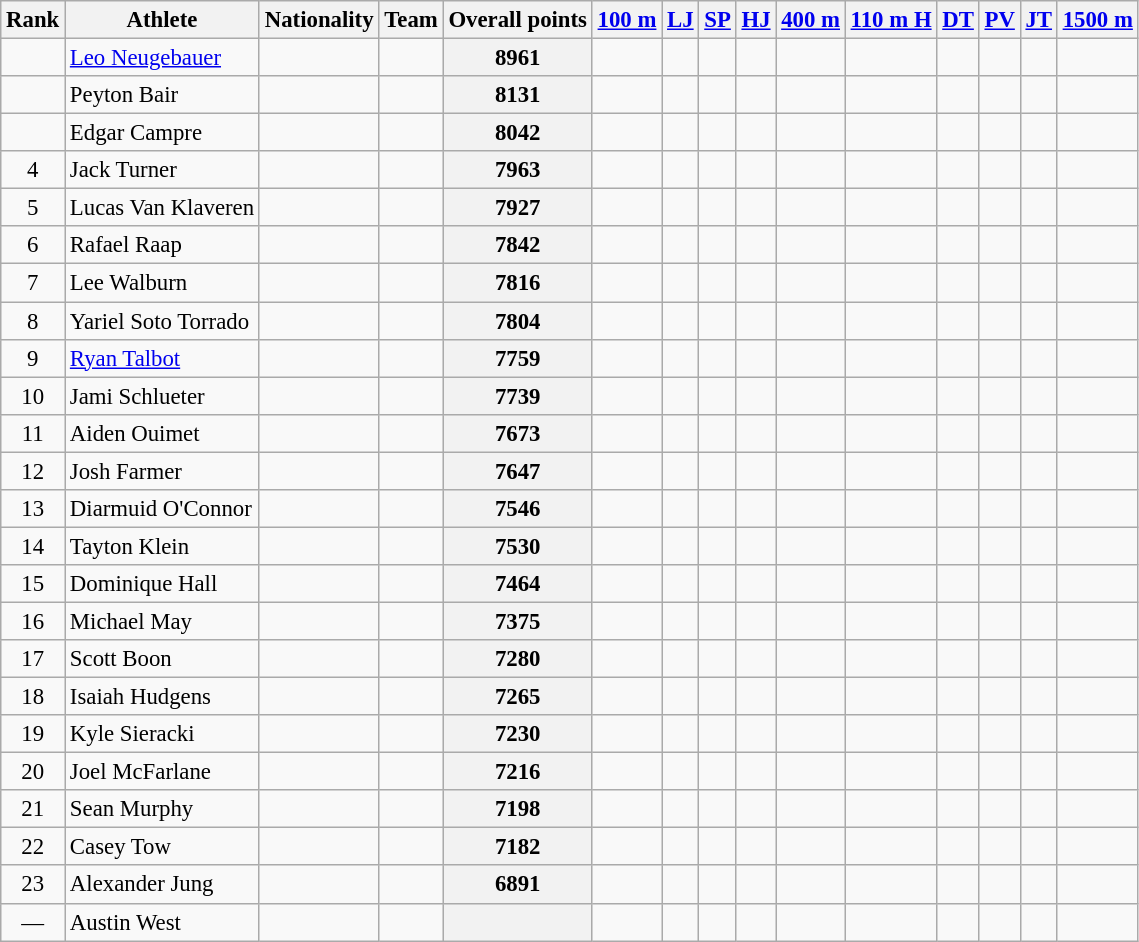<table class="wikitable sortable plainrowheaders" style="font-size:95%; text-align:center;">
<tr>
<th scope="col">Rank</th>
<th scope="col">Athlete</th>
<th scope="col">Nationality</th>
<th scope="col">Team</th>
<th scope="col">Overall points</th>
<th scope="col"><a href='#'>100 m</a></th>
<th scope="col"><a href='#'>LJ</a></th>
<th scope="col"><a href='#'>SP</a></th>
<th scope="col"><a href='#'>HJ</a></th>
<th scope="col"><a href='#'>400 m</a></th>
<th scope="col"><a href='#'>110 m H</a></th>
<th scope="col"><a href='#'>DT</a></th>
<th scope="col"><a href='#'>PV</a></th>
<th scope="col"><a href='#'>JT</a></th>
<th scope="col"><a href='#'>1500 m</a></th>
</tr>
<tr>
<td></td>
<td align=left><a href='#'>Leo Neugebauer</a></td>
<td align=left></td>
<td></td>
<th>8961</th>
<td></td>
<td></td>
<td></td>
<td></td>
<td></td>
<td></td>
<td></td>
<td></td>
<td></td>
<td></td>
</tr>
<tr>
<td></td>
<td align=left>Peyton Bair</td>
<td align=left></td>
<td></td>
<th>8131</th>
<td></td>
<td></td>
<td></td>
<td></td>
<td></td>
<td></td>
<td></td>
<td></td>
<td></td>
<td></td>
</tr>
<tr>
<td></td>
<td align=left>Edgar Campre</td>
<td align=left></td>
<td></td>
<th>8042</th>
<td></td>
<td></td>
<td></td>
<td></td>
<td></td>
<td></td>
<td></td>
<td></td>
<td></td>
<td></td>
</tr>
<tr>
<td>4</td>
<td align=left>Jack Turner</td>
<td align=left></td>
<td></td>
<th>7963</th>
<td></td>
<td></td>
<td></td>
<td></td>
<td></td>
<td></td>
<td></td>
<td></td>
<td></td>
<td></td>
</tr>
<tr>
<td>5</td>
<td align=left>Lucas Van Klaveren</td>
<td align=left></td>
<td></td>
<th>7927</th>
<td></td>
<td></td>
<td></td>
<td></td>
<td></td>
<td></td>
<td></td>
<td></td>
<td></td>
<td></td>
</tr>
<tr>
<td>6</td>
<td align=left>Rafael Raap</td>
<td align=left></td>
<td></td>
<th>7842</th>
<td></td>
<td></td>
<td></td>
<td></td>
<td></td>
<td></td>
<td></td>
<td></td>
<td></td>
<td></td>
</tr>
<tr>
<td>7</td>
<td align=left>Lee Walburn</td>
<td align=left></td>
<td></td>
<th>7816</th>
<td></td>
<td></td>
<td></td>
<td></td>
<td></td>
<td></td>
<td></td>
<td></td>
<td></td>
<td></td>
</tr>
<tr>
<td>8</td>
<td align=left>Yariel Soto Torrado</td>
<td align=left></td>
<td></td>
<th>7804</th>
<td></td>
<td></td>
<td></td>
<td></td>
<td></td>
<td></td>
<td></td>
<td></td>
<td></td>
<td></td>
</tr>
<tr>
<td>9</td>
<td align=left><a href='#'>Ryan Talbot</a></td>
<td align=left></td>
<td></td>
<th>7759</th>
<td></td>
<td></td>
<td></td>
<td></td>
<td></td>
<td></td>
<td></td>
<td></td>
<td></td>
<td></td>
</tr>
<tr>
<td>10</td>
<td align=left>Jami Schlueter</td>
<td align=left></td>
<td></td>
<th>7739</th>
<td></td>
<td></td>
<td></td>
<td></td>
<td></td>
<td></td>
<td></td>
<td></td>
<td></td>
<td></td>
</tr>
<tr>
<td>11</td>
<td align=left>Aiden Ouimet</td>
<td align=left></td>
<td></td>
<th>7673</th>
<td></td>
<td></td>
<td></td>
<td></td>
<td></td>
<td></td>
<td></td>
<td></td>
<td></td>
<td></td>
</tr>
<tr>
<td>12</td>
<td align=left>Josh Farmer</td>
<td align=left></td>
<td></td>
<th>7647</th>
<td></td>
<td></td>
<td></td>
<td></td>
<td></td>
<td></td>
<td></td>
<td></td>
<td></td>
<td></td>
</tr>
<tr>
<td>13</td>
<td align=left>Diarmuid O'Connor</td>
<td align=left></td>
<td></td>
<th>7546</th>
<td></td>
<td></td>
<td></td>
<td></td>
<td></td>
<td></td>
<td></td>
<td></td>
<td></td>
<td></td>
</tr>
<tr>
<td>14</td>
<td align=left>Tayton Klein</td>
<td align=left></td>
<td></td>
<th>7530</th>
<td></td>
<td></td>
<td></td>
<td></td>
<td></td>
<td></td>
<td></td>
<td></td>
<td></td>
<td></td>
</tr>
<tr>
<td>15</td>
<td align=left>Dominique Hall</td>
<td align=left></td>
<td></td>
<th>7464</th>
<td></td>
<td></td>
<td></td>
<td></td>
<td></td>
<td></td>
<td></td>
<td></td>
<td></td>
<td></td>
</tr>
<tr>
<td>16</td>
<td align=left>Michael May</td>
<td align=left></td>
<td></td>
<th>7375</th>
<td></td>
<td></td>
<td></td>
<td></td>
<td></td>
<td></td>
<td></td>
<td></td>
<td></td>
<td></td>
</tr>
<tr>
<td>17</td>
<td align=left>Scott Boon</td>
<td align=left></td>
<td></td>
<th>7280</th>
<td></td>
<td></td>
<td></td>
<td></td>
<td></td>
<td></td>
<td></td>
<td></td>
<td></td>
<td></td>
</tr>
<tr>
<td>18</td>
<td align=left>Isaiah Hudgens</td>
<td align=left></td>
<td></td>
<th>7265</th>
<td></td>
<td></td>
<td></td>
<td></td>
<td></td>
<td></td>
<td></td>
<td></td>
<td></td>
<td></td>
</tr>
<tr>
<td>19</td>
<td align=left>Kyle Sieracki</td>
<td align=left></td>
<td></td>
<th>7230</th>
<td></td>
<td></td>
<td></td>
<td></td>
<td></td>
<td></td>
<td></td>
<td></td>
<td></td>
<td></td>
</tr>
<tr>
<td>20</td>
<td align=left>Joel McFarlane</td>
<td align=left></td>
<td></td>
<th>7216</th>
<td></td>
<td></td>
<td></td>
<td></td>
<td></td>
<td></td>
<td></td>
<td></td>
<td></td>
<td></td>
</tr>
<tr>
<td>21</td>
<td align=left>Sean Murphy</td>
<td align=left></td>
<td></td>
<th>7198</th>
<td></td>
<td></td>
<td></td>
<td></td>
<td></td>
<td></td>
<td></td>
<td></td>
<td></td>
<td></td>
</tr>
<tr>
<td>22</td>
<td align=left>Casey Tow</td>
<td align=left></td>
<td></td>
<th>7182</th>
<td></td>
<td></td>
<td></td>
<td></td>
<td></td>
<td></td>
<td></td>
<td></td>
<td></td>
<td></td>
</tr>
<tr>
<td>23</td>
<td align=left>Alexander Jung</td>
<td align=left></td>
<td></td>
<th>6891</th>
<td></td>
<td></td>
<td></td>
<td></td>
<td></td>
<td></td>
<td></td>
<td></td>
<td></td>
<td></td>
</tr>
<tr>
<td>—</td>
<td align=left>Austin West</td>
<td align=left></td>
<td></td>
<th></th>
<td></td>
<td></td>
<td></td>
<td></td>
<td></td>
<td></td>
<td></td>
<td></td>
<td></td>
<td></td>
</tr>
</table>
